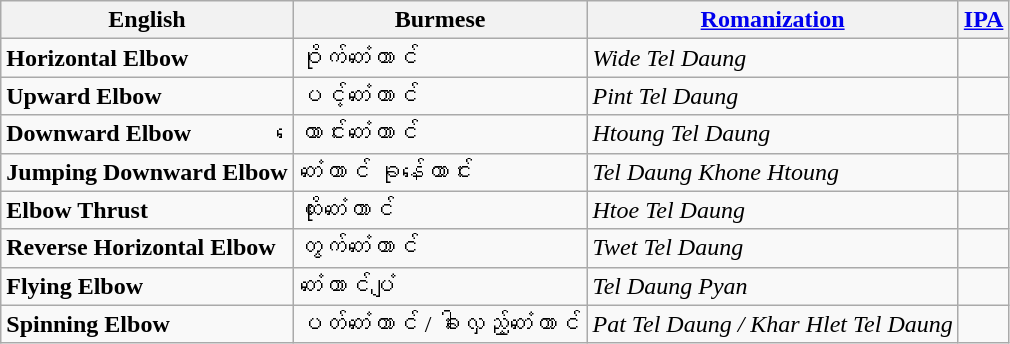<table class="wikitable">
<tr>
<th>English</th>
<th>Burmese</th>
<th><a href='#'>Romanization</a></th>
<th><a href='#'>IPA</a></th>
</tr>
<tr>
<td><strong>Horizontal Elbow</strong></td>
<td>ဝိုက်တံတောင်</td>
<td><em>Wide Tel Daung</em></td>
<td></td>
</tr>
<tr>
<td><strong>Upward Elbow</strong></td>
<td>ပင့်တံတောင်</td>
<td><em>Pint Tel Daung</em></td>
<td></td>
</tr>
<tr>
<td><strong>Downward Elbow</strong></td>
<td>ထောင်းတံတောင်</td>
<td><em>Htoung Tel Daung</em></td>
<td></td>
</tr>
<tr>
<td><strong>Jumping Downward Elbow</strong></td>
<td>တံတောင် ခုန်ထောင်း</td>
<td><em>Tel Daung Khone Htoung</em></td>
<td></td>
</tr>
<tr>
<td><strong>Elbow Thrust</strong></td>
<td>ထိုးတံတောင်</td>
<td><em>Htoe Tel Daung</em></td>
<td></td>
</tr>
<tr>
<td><strong>Reverse Horizontal Elbow</strong></td>
<td>တွက်တံတောင်</td>
<td><em>Twet Tel Daung</em></td>
<td></td>
</tr>
<tr>
<td><strong>Flying Elbow</strong></td>
<td>တံတောင်ပျံ</td>
<td><em>Tel Daung Pyan</em></td>
<td></td>
</tr>
<tr>
<td><strong>Spinning Elbow</strong></td>
<td>ပတ်တံတောင် / ခါးလှည့်တံတောင်</td>
<td><em>Pat Tel Daung / Khar Hlet Tel Daung</em></td>
<td></td>
</tr>
</table>
